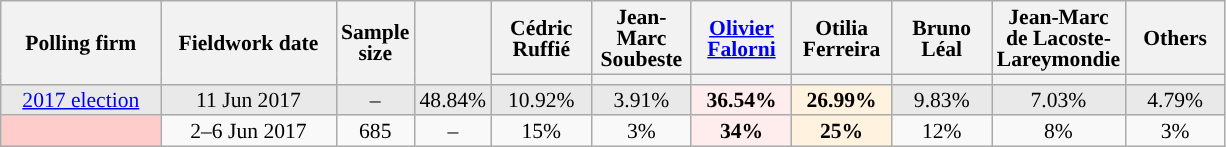<table class="wikitable sortable" style="text-align:center;font-size:90%;line-height:14px;">
<tr style="height:40px;">
<th style="width:100px;" rowspan="2">Polling firm</th>
<th style="width:110px;" rowspan="2">Fieldwork date</th>
<th style="width:35px;" rowspan="2">Sample<br>size</th>
<th style="width:30px;" rowspan="2"></th>
<th class="unsortable" style="width:60px;">Cédric Ruffié<br></th>
<th class="unsortable" style="width:60px;">Jean-Marc Soubeste<br></th>
<th class="unsortable" style="width:60px;"><a href='#'>Olivier Falorni</a><br></th>
<th class="unsortable" style="width:60px;">Otilia Ferreira<br></th>
<th class="unsortable" style="width:60px;">Bruno Léal<br></th>
<th class="unsortable" style="width:60px;">Jean-Marc de Lacoste-Lareymondie<br></th>
<th class="unsortable" style="width:60px;">Others</th>
</tr>
<tr>
<th style="background:"></th>
<th style="background:"></th>
<th style="background:"></th>
<th style="background:"></th>
<th style="background:"></th>
<th style="background:"></th>
<th style="background:"></th>
</tr>
<tr style="background:#E9E9E9;">
<td><a href='#'>2017 election</a></td>
<td data-sort-value="2017-06-11">11 Jun 2017</td>
<td>–</td>
<td>48.84%</td>
<td>10.92%</td>
<td>3.91%</td>
<td style="background:#FFEDED;"><strong>36.54%</strong></td>
<td style="background:#FFF2DE;"><strong>26.99%</strong></td>
<td>9.83%</td>
<td>7.03%</td>
<td>4.79%</td>
</tr>
<tr>
<td style="background:#FFCCCC;"></td>
<td data-sort-value="2017-06-06">2–6 Jun 2017</td>
<td>685</td>
<td>–</td>
<td>15%</td>
<td>3%</td>
<td style="background:#FFEDED;"><strong>34%</strong></td>
<td style="background:#FFF2DE;"><strong>25%</strong></td>
<td>12%</td>
<td>8%</td>
<td>3%</td>
</tr>
</table>
